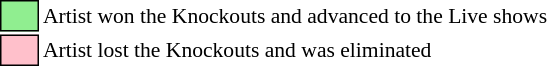<table class="toccolours" style="font-size: 90%; white-space: nowrap;">
<tr>
<td style="background:lightgreen; border:1px solid black;">      </td>
<td>Artist won the Knockouts and advanced to the Live shows</td>
</tr>
<tr>
<td style="background:pink; border:1px solid black;">      </td>
<td>Artist lost the Knockouts and was eliminated</td>
</tr>
</table>
